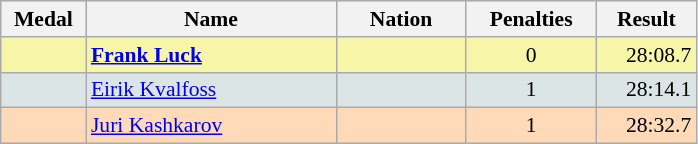<table class=wikitable style="border:1px solid #AAAAAA;font-size:90%">
<tr bgcolor="#E4E4E4">
<th style="border-bottom:1px solid #AAAAAA" width=50>Medal</th>
<th style="border-bottom:1px solid #AAAAAA" width=160>Name</th>
<th style="border-bottom:1px solid #AAAAAA" width=80>Nation</th>
<th style="border-bottom:1px solid #AAAAAA" width=80>Penalties</th>
<th style="border-bottom:1px solid #AAAAAA" width=60>Result</th>
</tr>
<tr bgcolor="#F7F6A8">
<td align="center"></td>
<td><strong><a href='#'>Frank Luck</a></strong></td>
<td align="center"></td>
<td align="center">0</td>
<td align="right">28:08.7</td>
</tr>
<tr bgcolor="#DCE5E5">
<td align="center"></td>
<td><a href='#'>Eirik Kvalfoss</a></td>
<td align="center"></td>
<td align="center">1</td>
<td align="right">28:14.1</td>
</tr>
<tr bgcolor="#FFDAB9">
<td align="center"></td>
<td><a href='#'>Juri Kashkarov</a></td>
<td align="center"></td>
<td align="center">1</td>
<td align="right">28:32.7</td>
</tr>
</table>
